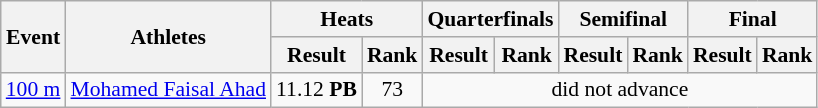<table class="wikitable" border="1" style="font-size:90%">
<tr>
<th rowspan="2">Event</th>
<th rowspan="2">Athletes</th>
<th colspan="2">Heats</th>
<th colspan="2">Quarterfinals</th>
<th colspan="2">Semifinal</th>
<th colspan="2">Final</th>
</tr>
<tr>
<th>Result</th>
<th>Rank</th>
<th>Result</th>
<th>Rank</th>
<th>Result</th>
<th>Rank</th>
<th>Result</th>
<th>Rank</th>
</tr>
<tr>
<td><a href='#'>100 m</a></td>
<td><a href='#'>Mohamed Faisal Ahad</a></td>
<td align=center>11.12 <strong>PB</strong></td>
<td align=center>73</td>
<td align=center colspan=6>did not advance</td>
</tr>
</table>
